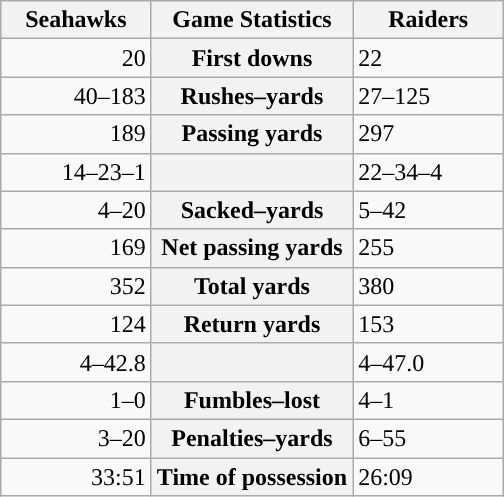<table class="wikitable" style="margin: 1em auto 1em auto">
<tr>
<th style="width:30%;">Seahawks</th>
<th style="width:40%;">Game Statistics</th>
<th style="width:30%;">Raiders</th>
</tr>
<tr>
<td style="text-align:right;">20</td>
<th>First downs</th>
<td>22</td>
</tr>
<tr>
<td style="text-align:right;">40–183</td>
<th>Rushes–yards</th>
<td>27–125</td>
</tr>
<tr>
<td style="text-align:right;">189</td>
<th>Passing yards</th>
<td>297</td>
</tr>
<tr>
<td style="text-align:right;">14–23–1</td>
<th></th>
<td>22–34–4</td>
</tr>
<tr>
<td style="text-align:right;">4–20</td>
<th>Sacked–yards</th>
<td>5–42</td>
</tr>
<tr>
<td style="text-align:right;">169</td>
<th>Net passing yards</th>
<td>255</td>
</tr>
<tr>
<td style="text-align:right;">352</td>
<th>Total yards</th>
<td>380</td>
</tr>
<tr>
<td style="text-align:right;">124</td>
<th>Return yards</th>
<td>153</td>
</tr>
<tr>
<td style="text-align:right;">4–42.8</td>
<th></th>
<td>4–47.0</td>
</tr>
<tr>
<td style="text-align:right;">1–0</td>
<th>Fumbles–lost</th>
<td>4–1</td>
</tr>
<tr>
<td style="text-align:right;">3–20</td>
<th>Penalties–yards</th>
<td>6–55</td>
</tr>
<tr>
<td style="text-align:right;">33:51</td>
<th>Time of possession</th>
<td>26:09</td>
</tr>
</table>
